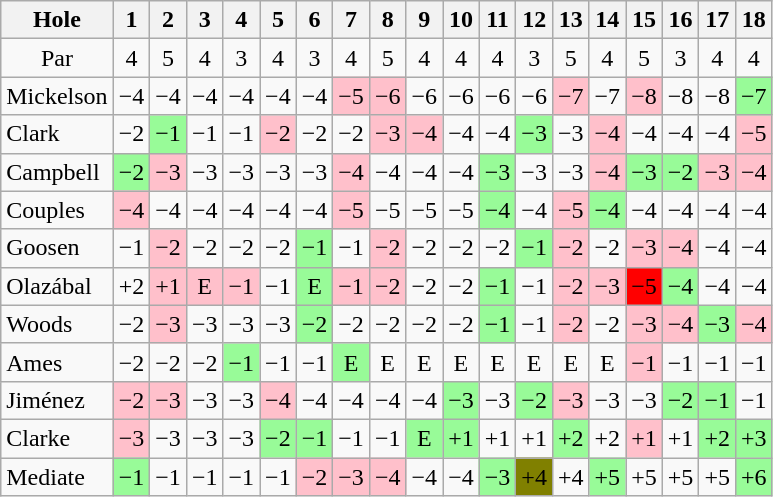<table class="wikitable" style="text-align:center">
<tr>
<th>Hole</th>
<th> 1 </th>
<th> 2 </th>
<th> 3 </th>
<th> 4 </th>
<th> 5 </th>
<th> 6 </th>
<th> 7 </th>
<th> 8 </th>
<th> 9 </th>
<th>10</th>
<th>11</th>
<th>12</th>
<th>13</th>
<th>14</th>
<th>15</th>
<th>16</th>
<th>17</th>
<th>18</th>
</tr>
<tr>
<td>Par</td>
<td>4</td>
<td>5</td>
<td>4</td>
<td>3</td>
<td>4</td>
<td>3</td>
<td>4</td>
<td>5</td>
<td>4</td>
<td>4</td>
<td>4</td>
<td>3</td>
<td>5</td>
<td>4</td>
<td>5</td>
<td>3</td>
<td>4</td>
<td>4</td>
</tr>
<tr>
<td align=left> Mickelson</td>
<td>−4</td>
<td>−4</td>
<td>−4</td>
<td>−4</td>
<td>−4</td>
<td>−4</td>
<td style="background: Pink;">−5</td>
<td style="background: Pink;">−6</td>
<td>−6</td>
<td>−6</td>
<td>−6</td>
<td>−6</td>
<td style="background: Pink;">−7</td>
<td>−7</td>
<td style="background: Pink;">−8</td>
<td>−8</td>
<td>−8</td>
<td style="background: PaleGreen;">−7</td>
</tr>
<tr>
<td align=left> Clark</td>
<td>−2</td>
<td style="background: PaleGreen;">−1</td>
<td>−1</td>
<td>−1</td>
<td style="background: Pink;">−2</td>
<td>−2</td>
<td>−2</td>
<td style="background: Pink;">−3</td>
<td style="background: Pink;">−4</td>
<td>−4</td>
<td>−4</td>
<td style="background: PaleGreen;">−3</td>
<td>−3</td>
<td style="background: Pink;">−4</td>
<td>−4</td>
<td>−4</td>
<td>−4</td>
<td style="background: Pink;">−5</td>
</tr>
<tr>
<td align=left> Campbell</td>
<td style="background: PaleGreen;">−2</td>
<td style="background: Pink;">−3</td>
<td>−3</td>
<td>−3</td>
<td>−3</td>
<td>−3</td>
<td style="background: Pink;">−4</td>
<td>−4</td>
<td>−4</td>
<td>−4</td>
<td style="background: PaleGreen;">−3</td>
<td>−3</td>
<td>−3</td>
<td style="background: Pink;">−4</td>
<td style="background: PaleGreen;">−3</td>
<td style="background: PaleGreen;">−2</td>
<td style="background: Pink;">−3</td>
<td style="background: Pink;">−4</td>
</tr>
<tr>
<td align=left> Couples</td>
<td style="background: Pink;">−4</td>
<td>−4</td>
<td>−4</td>
<td>−4</td>
<td>−4</td>
<td>−4</td>
<td style="background: Pink;">−5</td>
<td>−5</td>
<td>−5</td>
<td>−5</td>
<td style="background: PaleGreen;">−4</td>
<td>−4</td>
<td style="background: Pink;">−5</td>
<td style="background: PaleGreen;">−4</td>
<td>−4</td>
<td>−4</td>
<td>−4</td>
<td>−4</td>
</tr>
<tr>
<td align=left> Goosen</td>
<td>−1</td>
<td style="background: Pink;">−2</td>
<td>−2</td>
<td>−2</td>
<td>−2</td>
<td style="background: PaleGreen;">−1</td>
<td>−1</td>
<td style="background: Pink;">−2</td>
<td>−2</td>
<td>−2</td>
<td>−2</td>
<td style="background: PaleGreen;">−1</td>
<td style="background: Pink;">−2</td>
<td>−2</td>
<td style="background: Pink;">−3</td>
<td style="background: Pink;">−4</td>
<td>−4</td>
<td>−4</td>
</tr>
<tr>
<td align=left> Olazábal</td>
<td>+2</td>
<td style="background: Pink;">+1</td>
<td style="background: Pink;">E</td>
<td style="background: Pink;">−1</td>
<td>−1</td>
<td style="background: PaleGreen;">E</td>
<td style="background: Pink;">−1</td>
<td style="background: Pink;">−2</td>
<td>−2</td>
<td>−2</td>
<td style="background: PaleGreen;">−1</td>
<td>−1</td>
<td style="background: Pink;">−2</td>
<td style="background: Pink;">−3</td>
<td style="background: Red;">−5</td>
<td style="background: PaleGreen;">−4</td>
<td>−4</td>
<td>−4</td>
</tr>
<tr>
<td align=left> Woods</td>
<td>−2</td>
<td style="background: Pink;">−3</td>
<td>−3</td>
<td>−3</td>
<td>−3</td>
<td style="background: PaleGreen;">−2</td>
<td>−2</td>
<td>−2</td>
<td>−2</td>
<td>−2</td>
<td style="background: PaleGreen;">−1</td>
<td>−1</td>
<td style="background: Pink;">−2</td>
<td>−2</td>
<td style="background: Pink;">−3</td>
<td style="background: Pink;">−4</td>
<td style="background: PaleGreen;">−3</td>
<td style="background: Pink;">−4</td>
</tr>
<tr>
<td align=left> Ames</td>
<td>−2</td>
<td>−2</td>
<td>−2</td>
<td style="background: PaleGreen;">−1</td>
<td>−1</td>
<td>−1</td>
<td style="background: PaleGreen;">E</td>
<td>E</td>
<td>E</td>
<td>E</td>
<td>E</td>
<td>E</td>
<td>E</td>
<td>E</td>
<td style="background: Pink;">−1</td>
<td>−1</td>
<td>−1</td>
<td>−1</td>
</tr>
<tr>
<td align=left> Jiménez</td>
<td style="background: Pink;">−2</td>
<td style="background: Pink;">−3</td>
<td>−3</td>
<td>−3</td>
<td style="background: Pink;">−4</td>
<td>−4</td>
<td>−4</td>
<td>−4</td>
<td>−4</td>
<td style="background: PaleGreen;">−3</td>
<td>−3</td>
<td style="background: PaleGreen;">−2</td>
<td style="background: Pink;">−3</td>
<td>−3</td>
<td>−3</td>
<td style="background: PaleGreen;">−2</td>
<td style="background: PaleGreen;">−1</td>
<td>−1</td>
</tr>
<tr>
<td align=left> Clarke</td>
<td style="background: Pink;">−3</td>
<td>−3</td>
<td>−3</td>
<td>−3</td>
<td style="background: PaleGreen;">−2</td>
<td style="background: PaleGreen;">−1</td>
<td>−1</td>
<td>−1</td>
<td style="background: PaleGreen;">E</td>
<td style="background: PaleGreen;">+1</td>
<td>+1</td>
<td>+1</td>
<td style="background: PaleGreen;">+2</td>
<td>+2</td>
<td style="background: Pink;">+1</td>
<td>+1</td>
<td style="background: PaleGreen;">+2</td>
<td style="background: PaleGreen;">+3</td>
</tr>
<tr>
<td align=left> Mediate</td>
<td style="background: PaleGreen;">−1</td>
<td>−1</td>
<td>−1</td>
<td>−1</td>
<td>−1</td>
<td style="background: Pink;">−2</td>
<td style="background: Pink;">−3</td>
<td style="background: Pink;">−4</td>
<td>−4</td>
<td>−4</td>
<td style="background: PaleGreen;">−3</td>
<td style="background: Olive;">+4</td>
<td>+4</td>
<td style="background: PaleGreen;">+5</td>
<td>+5</td>
<td>+5</td>
<td>+5</td>
<td style="background: PaleGreen;">+6</td>
</tr>
</table>
